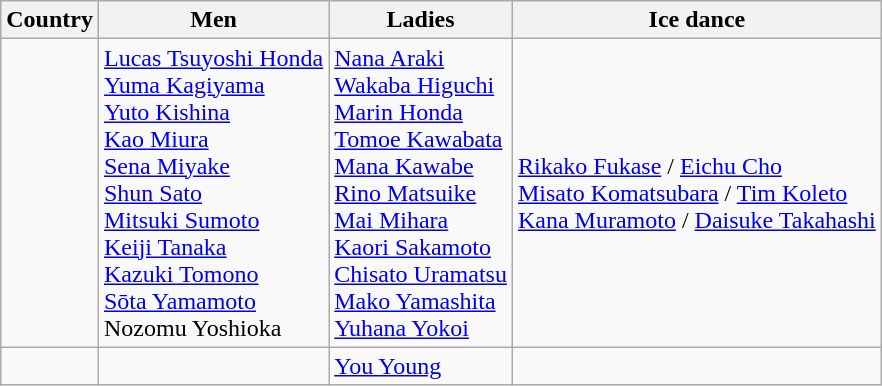<table class="wikitable">
<tr>
<th>Country</th>
<th>Men</th>
<th>Ladies</th>
<th>Ice dance</th>
</tr>
<tr>
<td></td>
<td><a href='#'>Lucas Tsuyoshi Honda</a><br><a href='#'>Yuma Kagiyama</a><br><a href='#'>Yuto Kishina</a><br><a href='#'>Kao Miura</a><br><a href='#'>Sena Miyake</a><br><a href='#'>Shun Sato</a><br><a href='#'>Mitsuki Sumoto</a><br><a href='#'>Keiji Tanaka</a><br><a href='#'>Kazuki Tomono</a><br><a href='#'>Sōta Yamamoto</a><br>Nozomu Yoshioka</td>
<td><a href='#'>Nana Araki</a><br><a href='#'>Wakaba Higuchi</a><br><a href='#'>Marin Honda</a><br><a href='#'>Tomoe Kawabata</a><br><a href='#'>Mana Kawabe</a><br><a href='#'>Rino Matsuike</a><br><a href='#'>Mai Mihara</a><br><a href='#'>Kaori Sakamoto</a><br><a href='#'>Chisato Uramatsu</a><br><a href='#'>Mako Yamashita</a><br><a href='#'>Yuhana Yokoi</a></td>
<td><a href='#'>Rikako Fukase</a> / <a href='#'>Eichu Cho</a><br><a href='#'>Misato Komatsubara</a> / <a href='#'>Tim Koleto</a><br><a href='#'>Kana Muramoto</a> / <a href='#'>Daisuke Takahashi</a></td>
</tr>
<tr>
<td></td>
<td></td>
<td><a href='#'>You Young</a></td>
<td></td>
</tr>
</table>
